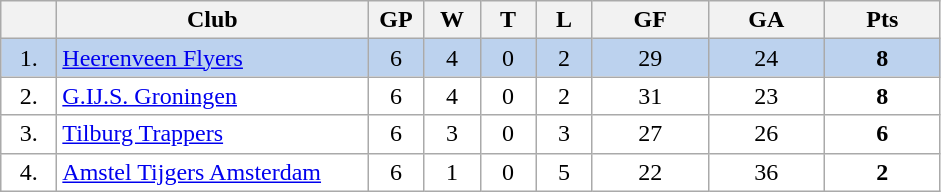<table class="wikitable">
<tr>
<th width="30"></th>
<th width="200">Club</th>
<th width="30">GP</th>
<th width="30">W</th>
<th width="30">T</th>
<th width="30">L</th>
<th width="70">GF</th>
<th width="70">GA</th>
<th width="70">Pts</th>
</tr>
<tr bgcolor="#BCD2EE" align="center">
<td>1.</td>
<td align="left"><a href='#'>Heerenveen Flyers</a></td>
<td>6</td>
<td>4</td>
<td>0</td>
<td>2</td>
<td>29</td>
<td>24</td>
<td><strong>8</strong></td>
</tr>
<tr bgcolor="#FFFFFF" align="center">
<td>2.</td>
<td align="left"><a href='#'>G.IJ.S. Groningen</a></td>
<td>6</td>
<td>4</td>
<td>0</td>
<td>2</td>
<td>31</td>
<td>23</td>
<td><strong>8</strong></td>
</tr>
<tr bgcolor="#FFFFFF" align="center">
<td>3.</td>
<td align="left"><a href='#'>Tilburg Trappers</a></td>
<td>6</td>
<td>3</td>
<td>0</td>
<td>3</td>
<td>27</td>
<td>26</td>
<td><strong>6</strong></td>
</tr>
<tr bgcolor="#FFFFFF" align="center">
<td>4.</td>
<td align="left"><a href='#'>Amstel Tijgers Amsterdam</a></td>
<td>6</td>
<td>1</td>
<td>0</td>
<td>5</td>
<td>22</td>
<td>36</td>
<td><strong>2</strong></td>
</tr>
</table>
